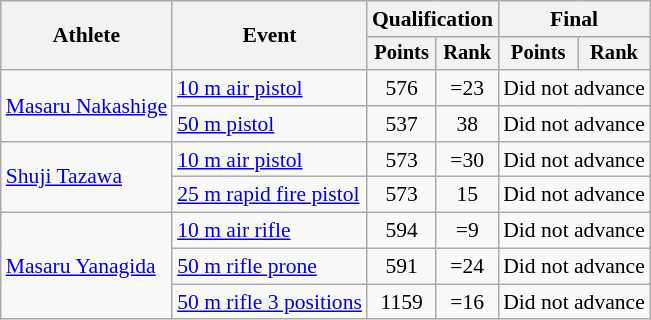<table class="wikitable" style="font-size:90%">
<tr>
<th rowspan="2">Athlete</th>
<th rowspan="2">Event</th>
<th colspan=2>Qualification</th>
<th colspan=2>Final</th>
</tr>
<tr style="font-size:95%">
<th>Points</th>
<th>Rank</th>
<th>Points</th>
<th>Rank</th>
</tr>
<tr align=center>
<td align=left rowspan=2><a href='#'>Masaru Nakashige</a></td>
<td align=left><a href='#'>10 m air pistol</a></td>
<td>576</td>
<td>=23</td>
<td colspan=2>Did not advance</td>
</tr>
<tr align=center>
<td align=left><a href='#'>50 m pistol</a></td>
<td>537</td>
<td>38</td>
<td colspan=2>Did not advance</td>
</tr>
<tr align=center>
<td align=left rowspan=2><a href='#'>Shuji Tazawa</a></td>
<td align=left><a href='#'>10 m air pistol</a></td>
<td>573</td>
<td>=30</td>
<td colspan=2>Did not advance</td>
</tr>
<tr align=center>
<td align=left><a href='#'>25 m rapid fire pistol</a></td>
<td>573</td>
<td>15</td>
<td colspan=2>Did not advance</td>
</tr>
<tr align=center>
<td align=left rowspan=3><a href='#'>Masaru Yanagida</a></td>
<td align=left><a href='#'>10 m air rifle</a></td>
<td>594</td>
<td>=9</td>
<td colspan=2>Did not advance</td>
</tr>
<tr align=center>
<td align=left><a href='#'>50 m rifle prone</a></td>
<td>591</td>
<td>=24</td>
<td colspan=2>Did not advance</td>
</tr>
<tr align=center>
<td align=left><a href='#'>50 m rifle 3 positions</a></td>
<td>1159</td>
<td>=16</td>
<td colspan=2>Did not advance</td>
</tr>
</table>
